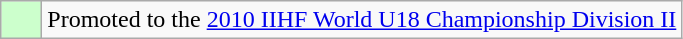<table class="wikitable">
<tr>
<td width=20px bgcolor=#ccffcc></td>
<td>Promoted to the <a href='#'>2010 IIHF World U18 Championship Division II</a></td>
</tr>
</table>
